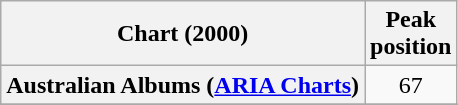<table class="wikitable sortable plainrowheaders" style="text-align:center">
<tr>
<th scope="col">Chart (2000)</th>
<th scope="col">Peak<br>position</th>
</tr>
<tr>
<th scope="row">Australian Albums (<a href='#'>ARIA Charts</a>)</th>
<td>67</td>
</tr>
<tr>
</tr>
<tr>
</tr>
<tr>
</tr>
<tr>
</tr>
<tr>
</tr>
<tr>
</tr>
<tr>
</tr>
<tr>
</tr>
<tr>
</tr>
<tr>
</tr>
</table>
